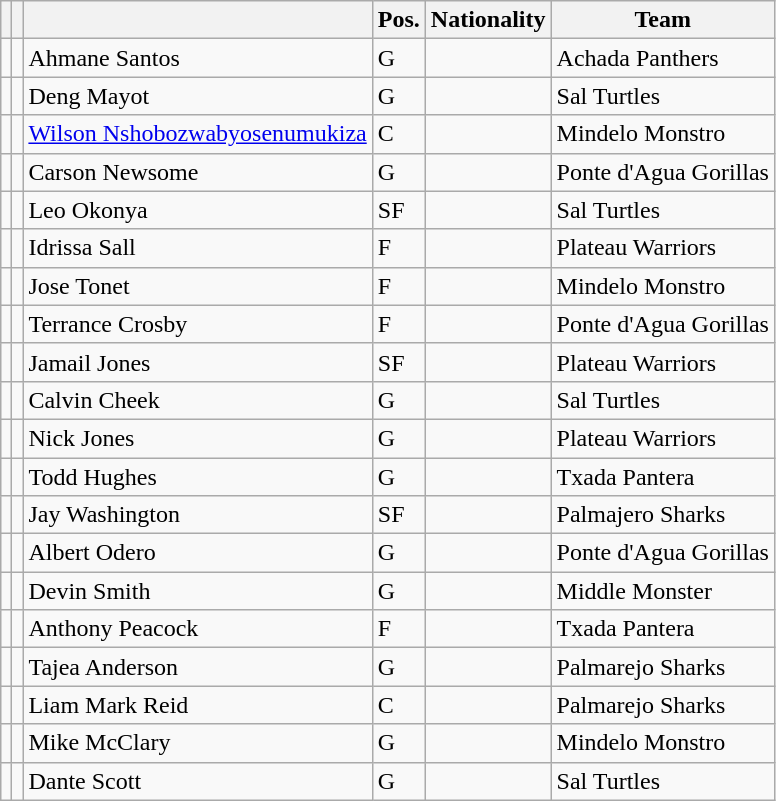<table class="wikitable">
<tr>
<th></th>
<th></th>
<th></th>
<th>Pos.</th>
<th>Nationality</th>
<th>Team</th>
</tr>
<tr>
<td></td>
<td></td>
<td>Ahmane Santos</td>
<td>G</td>
<td></td>
<td>Achada Panthers</td>
</tr>
<tr>
<td></td>
<td></td>
<td>Deng Mayot</td>
<td>G</td>
<td></td>
<td>Sal Turtles</td>
</tr>
<tr>
<td></td>
<td></td>
<td><a href='#'>Wilson Nshobozwabyosenumukiza</a></td>
<td>C</td>
<td></td>
<td>Mindelo Monstro</td>
</tr>
<tr>
<td></td>
<td></td>
<td>Carson Newsome</td>
<td>G</td>
<td></td>
<td>Ponte d'Agua Gorillas</td>
</tr>
<tr>
<td></td>
<td></td>
<td>Leo Okonya</td>
<td>SF</td>
<td></td>
<td>Sal Turtles</td>
</tr>
<tr>
<td></td>
<td></td>
<td>Idrissa Sall</td>
<td>F</td>
<td></td>
<td>Plateau Warriors</td>
</tr>
<tr>
<td></td>
<td></td>
<td>Jose Tonet</td>
<td>F</td>
<td></td>
<td>Mindelo Monstro</td>
</tr>
<tr>
<td></td>
<td></td>
<td>Terrance Crosby</td>
<td>F</td>
<td></td>
<td>Ponte d'Agua Gorillas</td>
</tr>
<tr>
<td></td>
<td></td>
<td>Jamail Jones</td>
<td>SF</td>
<td></td>
<td>Plateau Warriors</td>
</tr>
<tr>
<td></td>
<td></td>
<td>Calvin Cheek</td>
<td>G</td>
<td></td>
<td>Sal Turtles</td>
</tr>
<tr>
<td></td>
<td></td>
<td>Nick Jones</td>
<td>G</td>
<td></td>
<td>Plateau Warriors</td>
</tr>
<tr>
<td></td>
<td></td>
<td>Todd Hughes</td>
<td>G</td>
<td></td>
<td>Txada Pantera</td>
</tr>
<tr>
<td></td>
<td></td>
<td>Jay Washington</td>
<td>SF</td>
<td></td>
<td>Palmajero Sharks</td>
</tr>
<tr>
<td></td>
<td></td>
<td>Albert Odero</td>
<td>G</td>
<td></td>
<td>Ponte d'Agua Gorillas</td>
</tr>
<tr>
<td></td>
<td></td>
<td>Devin Smith</td>
<td>G</td>
<td></td>
<td>Middle Monster</td>
</tr>
<tr>
<td></td>
<td></td>
<td>Anthony Peacock</td>
<td>F</td>
<td></td>
<td>Txada Pantera</td>
</tr>
<tr>
<td></td>
<td></td>
<td>Tajea Anderson</td>
<td>G</td>
<td></td>
<td>Palmarejo Sharks</td>
</tr>
<tr>
<td></td>
<td></td>
<td>Liam Mark Reid</td>
<td>C</td>
<td></td>
<td>Palmarejo Sharks</td>
</tr>
<tr>
<td></td>
<td></td>
<td>Mike McClary</td>
<td>G</td>
<td></td>
<td>Mindelo Monstro</td>
</tr>
<tr>
<td></td>
<td></td>
<td>Dante Scott</td>
<td>G</td>
<td></td>
<td>Sal Turtles</td>
</tr>
</table>
